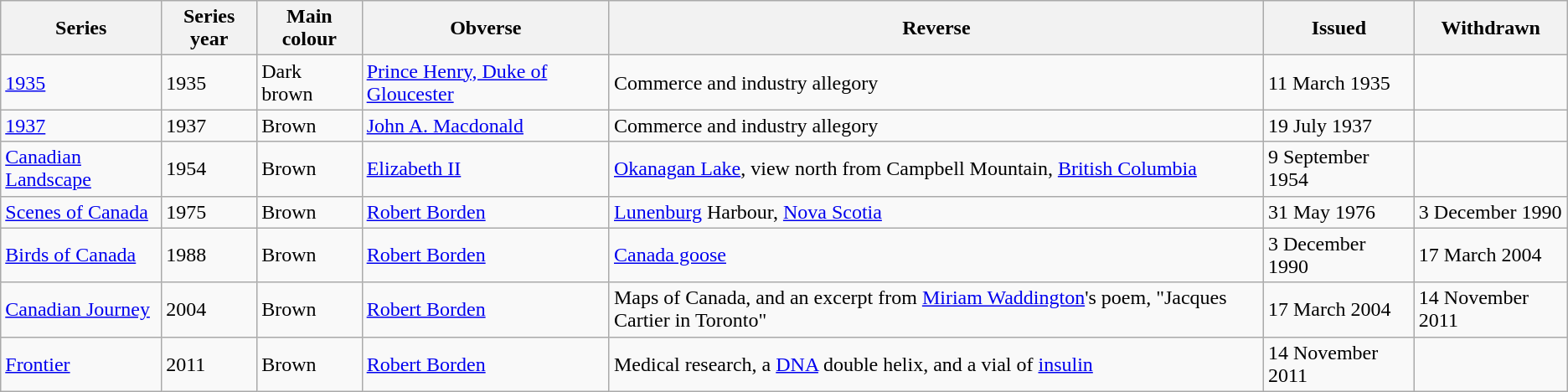<table class="wikitable">
<tr>
<th>Series</th>
<th>Series year</th>
<th>Main colour</th>
<th>Obverse</th>
<th>Reverse</th>
<th>Issued</th>
<th>Withdrawn</th>
</tr>
<tr>
<td><a href='#'>1935</a></td>
<td>1935</td>
<td> Dark brown</td>
<td><a href='#'>Prince Henry, Duke of Gloucester</a></td>
<td>Commerce and industry allegory</td>
<td>11 March 1935</td>
<td></td>
</tr>
<tr>
<td><a href='#'>1937</a></td>
<td>1937</td>
<td> Brown</td>
<td><a href='#'>John A. Macdonald</a></td>
<td>Commerce and industry allegory</td>
<td>19 July 1937</td>
<td></td>
</tr>
<tr>
<td><a href='#'>Canadian Landscape</a></td>
<td>1954</td>
<td> Brown</td>
<td><a href='#'>Elizabeth II</a></td>
<td><a href='#'>Okanagan Lake</a>, view north from Campbell Mountain, <a href='#'>British Columbia</a></td>
<td>9 September 1954</td>
<td></td>
</tr>
<tr>
<td><a href='#'>Scenes of Canada</a></td>
<td>1975</td>
<td> Brown</td>
<td><a href='#'>Robert Borden</a></td>
<td><a href='#'>Lunenburg</a> Harbour, <a href='#'>Nova Scotia</a></td>
<td>31 May 1976</td>
<td>3 December 1990</td>
</tr>
<tr>
<td><a href='#'>Birds of Canada</a></td>
<td>1988</td>
<td> Brown</td>
<td><a href='#'>Robert Borden</a></td>
<td><a href='#'>Canada goose</a></td>
<td>3 December 1990</td>
<td>17 March 2004</td>
</tr>
<tr>
<td><a href='#'>Canadian Journey</a></td>
<td>2004</td>
<td> Brown</td>
<td><a href='#'>Robert Borden</a></td>
<td>Maps of Canada, and an excerpt from <a href='#'>Miriam Waddington</a>'s poem, "Jacques Cartier in Toronto"</td>
<td>17 March 2004</td>
<td>14 November 2011</td>
</tr>
<tr>
<td><a href='#'>Frontier</a></td>
<td>2011</td>
<td> Brown</td>
<td><a href='#'>Robert Borden</a></td>
<td>Medical research, a <a href='#'>DNA</a> double helix, and a vial of <a href='#'>insulin</a></td>
<td>14 November 2011</td>
<td></td>
</tr>
</table>
